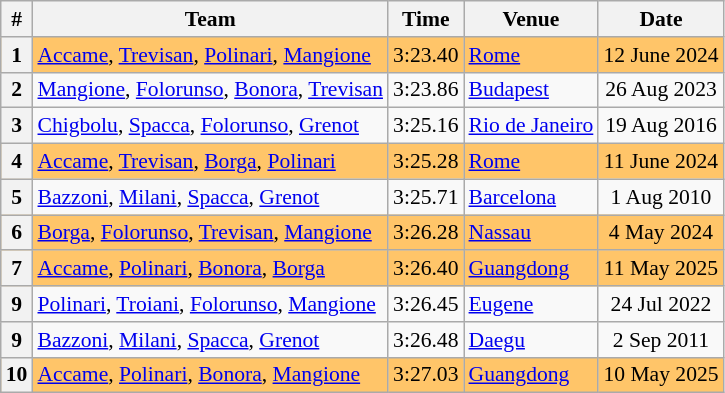<table class="wikitable" style="font-size:90%; text-align:center;">
<tr>
<th>#</th>
<th>Team</th>
<th>Time</th>
<th>Venue</th>
<th>Date</th>
</tr>
<tr bgcolor=ffc569>
<th>1</th>
<td align=left><a href='#'>Accame</a>, <a href='#'>Trevisan</a>, <a href='#'>Polinari</a>, <a href='#'>Mangione</a></td>
<td>3:23.40</td>
<td align=left> <a href='#'>Rome</a></td>
<td>12 June 2024</td>
</tr>
<tr>
<th>2</th>
<td align=left><a href='#'>Mangione</a>, <a href='#'>Folorunso</a>, <a href='#'>Bonora</a>, <a href='#'>Trevisan</a></td>
<td>3:23.86</td>
<td align=left> <a href='#'>Budapest</a></td>
<td>26 Aug 2023</td>
</tr>
<tr>
<th>3</th>
<td align=left><a href='#'>Chigbolu</a>, <a href='#'>Spacca</a>, <a href='#'>Folorunso</a>, <a href='#'>Grenot</a></td>
<td>3:25.16</td>
<td align=left> <a href='#'>Rio de Janeiro</a></td>
<td>19 Aug 2016</td>
</tr>
<tr bgcolor=ffc569>
<th>4</th>
<td align=left><a href='#'>Accame</a>, <a href='#'>Trevisan</a>, <a href='#'>Borga</a>, <a href='#'>Polinari</a></td>
<td>3:25.28</td>
<td align=left> <a href='#'>Rome</a></td>
<td>11 June 2024</td>
</tr>
<tr>
<th>5</th>
<td align=left><a href='#'>Bazzoni</a>, <a href='#'>Milani</a>, <a href='#'>Spacca</a>, <a href='#'>Grenot</a></td>
<td>3:25.71</td>
<td align=left> <a href='#'>Barcelona</a></td>
<td>1 Aug 2010</td>
</tr>
<tr bgcolor=ffc569>
<th>6</th>
<td align=left><a href='#'>Borga</a>, <a href='#'>Folorunso</a>, <a href='#'>Trevisan</a>, <a href='#'>Mangione</a></td>
<td>3:26.28</td>
<td align=left> <a href='#'>Nassau</a></td>
<td>4 May 2024</td>
</tr>
<tr bgcolor=ffc569>
<th>7</th>
<td align=left><a href='#'>Accame</a>, <a href='#'>Polinari</a>, <a href='#'>Bonora</a>, <a href='#'>Borga</a></td>
<td>3:26.40</td>
<td align=left> <a href='#'>Guangdong</a></td>
<td>11 May 2025</td>
</tr>
<tr>
<th>9</th>
<td align=left><a href='#'>Polinari</a>, <a href='#'>Troiani</a>, <a href='#'>Folorunso</a>, <a href='#'>Mangione</a></td>
<td>3:26.45</td>
<td align=left> <a href='#'>Eugene</a></td>
<td>24 Jul 2022</td>
</tr>
<tr>
<th>9</th>
<td align=left><a href='#'>Bazzoni</a>, <a href='#'>Milani</a>, <a href='#'>Spacca</a>, <a href='#'>Grenot</a></td>
<td>3:26.48</td>
<td align=left> <a href='#'>Daegu</a></td>
<td>2 Sep 2011</td>
</tr>
<tr bgcolor=ffc569>
<th>10</th>
<td align=left><a href='#'>Accame</a>, <a href='#'>Polinari</a>, <a href='#'>Bonora</a>, <a href='#'>Mangione</a></td>
<td>3:27.03</td>
<td align=left> <a href='#'>Guangdong</a></td>
<td>10 May 2025</td>
</tr>
</table>
